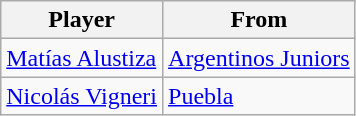<table class="wikitable">
<tr>
<th>Player</th>
<th>From</th>
</tr>
<tr>
<td> <a href='#'>Matías Alustiza</a></td>
<td> <a href='#'>Argentinos Juniors</a></td>
</tr>
<tr>
<td> <a href='#'>Nicolás Vigneri</a></td>
<td> <a href='#'>Puebla</a></td>
</tr>
</table>
